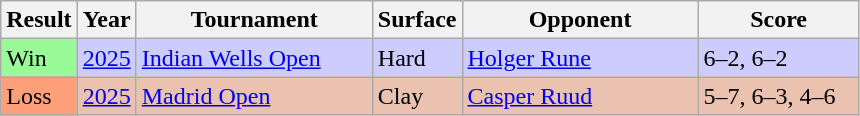<table class="sortable wikitable">
<tr>
<th>Result</th>
<th>Year</th>
<th width="150">Tournament</th>
<th>Surface</th>
<th width="150">Opponent</th>
<th class="unsortable" width="100">Score</th>
</tr>
<tr style="background:#ccccff">
<td bgcolor=98fb98>Win</td>
<td><a href='#'>2025</a></td>
<td><a href='#'>Indian Wells Open</a></td>
<td>Hard</td>
<td> <a href='#'>Holger Rune</a></td>
<td>6–2, 6–2</td>
</tr>
<tr style="background:#ebc2af">
<td bgcolor=ffa07a>Loss</td>
<td><a href='#'>2025</a></td>
<td><a href='#'>Madrid Open</a></td>
<td>Clay</td>
<td> <a href='#'>Casper Ruud</a></td>
<td>5–7, 6–3, 4–6</td>
</tr>
</table>
